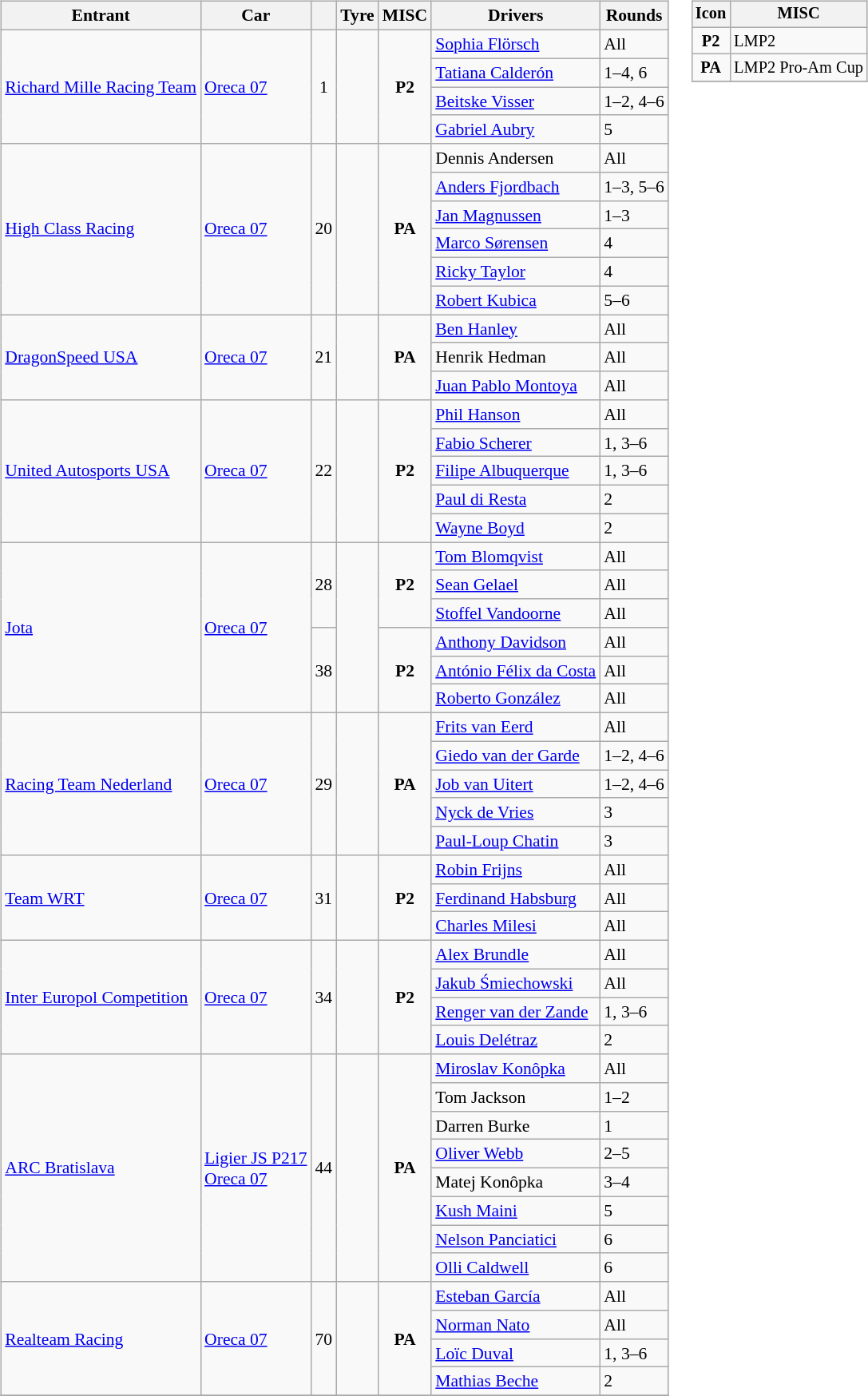<table>
<tr>
<td><br><table class="wikitable" style="font-size: 90%">
<tr>
<th>Entrant</th>
<th>Car</th>
<th></th>
<th>Tyre</th>
<th>MISC</th>
<th>Drivers</th>
<th>Rounds</th>
</tr>
<tr>
<td rowspan="4"> <a href='#'>Richard Mille Racing Team</a></td>
<td rowspan="4"><a href='#'>Oreca 07</a></td>
<td rowspan="4" align="center">1</td>
<td rowspan="4"></td>
<td rowspan="4" align=center><strong><span>P2</span></strong></td>
<td> <a href='#'>Sophia Flörsch</a></td>
<td>All</td>
</tr>
<tr>
<td> <a href='#'>Tatiana Calderón</a></td>
<td>1–4, 6</td>
</tr>
<tr>
<td> <a href='#'>Beitske Visser</a></td>
<td>1–2, 4–6</td>
</tr>
<tr>
<td> <a href='#'>Gabriel Aubry</a></td>
<td>5</td>
</tr>
<tr>
<td rowspan="6"> <a href='#'>High Class Racing</a></td>
<td rowspan="6"><a href='#'>Oreca 07</a></td>
<td rowspan="6" align="center">20</td>
<td rowspan="6"></td>
<td rowspan="6" align=center><strong><span>PA</span></strong></td>
<td> Dennis Andersen</td>
<td>All</td>
</tr>
<tr>
<td> <a href='#'>Anders Fjordbach</a></td>
<td>1–3, 5–6</td>
</tr>
<tr>
<td> <a href='#'>Jan Magnussen</a></td>
<td>1–3</td>
</tr>
<tr>
<td> <a href='#'>Marco Sørensen</a></td>
<td>4</td>
</tr>
<tr>
<td> <a href='#'>Ricky Taylor</a></td>
<td>4</td>
</tr>
<tr>
<td> <a href='#'>Robert Kubica</a></td>
<td>5–6</td>
</tr>
<tr>
<td rowspan="3"> <a href='#'>DragonSpeed USA</a></td>
<td rowspan="3"><a href='#'>Oreca 07</a></td>
<td rowspan="3" align="center">21</td>
<td rowspan="3"></td>
<td rowspan="3" align=center><strong><span>PA</span></strong></td>
<td> <a href='#'>Ben Hanley</a></td>
<td>All</td>
</tr>
<tr>
<td> Henrik Hedman</td>
<td>All</td>
</tr>
<tr>
<td> <a href='#'>Juan Pablo Montoya</a></td>
<td>All</td>
</tr>
<tr>
<td rowspan="5"> <a href='#'>United Autosports USA</a></td>
<td rowspan="5"><a href='#'>Oreca 07</a></td>
<td rowspan="5" align="center">22</td>
<td rowspan="5"></td>
<td rowspan="5" align=center><strong><span>P2</span></strong></td>
<td> <a href='#'>Phil Hanson</a></td>
<td>All</td>
</tr>
<tr>
<td> <a href='#'>Fabio Scherer</a></td>
<td>1, 3–6</td>
</tr>
<tr>
<td> <a href='#'>Filipe Albuquerque</a></td>
<td>1, 3–6</td>
</tr>
<tr>
<td> <a href='#'>Paul di Resta</a></td>
<td>2</td>
</tr>
<tr>
<td> <a href='#'>Wayne Boyd</a></td>
<td>2</td>
</tr>
<tr>
<td rowspan="6"> <a href='#'>Jota</a></td>
<td rowspan="6"><a href='#'>Oreca 07</a></td>
<td rowspan="3" align="center">28</td>
<td rowspan="6"></td>
<td rowspan="3" align=center><strong><span>P2</span></strong></td>
<td> <a href='#'>Tom Blomqvist</a></td>
<td>All</td>
</tr>
<tr>
<td> <a href='#'>Sean Gelael</a></td>
<td>All</td>
</tr>
<tr>
<td> <a href='#'>Stoffel Vandoorne</a></td>
<td>All</td>
</tr>
<tr>
<td rowspan="3" align="center">38</td>
<td rowspan="3" align=center><strong><span>P2</span></strong></td>
<td> <a href='#'>Anthony Davidson</a></td>
<td>All</td>
</tr>
<tr>
<td> <a href='#'>António Félix da Costa</a></td>
<td>All</td>
</tr>
<tr>
<td> <a href='#'>Roberto González</a></td>
<td>All</td>
</tr>
<tr>
<td rowspan="5"> <a href='#'>Racing Team Nederland</a></td>
<td rowspan="5"><a href='#'>Oreca 07</a></td>
<td rowspan="5" align="center">29</td>
<td rowspan="5"></td>
<td rowspan="5" align=center><strong><span>PA</span></strong></td>
<td> <a href='#'>Frits van Eerd</a></td>
<td>All</td>
</tr>
<tr>
<td> <a href='#'>Giedo van der Garde</a></td>
<td>1–2, 4–6</td>
</tr>
<tr>
<td> <a href='#'>Job van Uitert</a></td>
<td>1–2, 4–6</td>
</tr>
<tr>
<td> <a href='#'>Nyck de Vries</a></td>
<td>3</td>
</tr>
<tr>
<td> <a href='#'>Paul-Loup Chatin</a></td>
<td>3</td>
</tr>
<tr>
<td rowspan="3"> <a href='#'>Team WRT</a></td>
<td rowspan="3"><a href='#'>Oreca 07</a></td>
<td rowspan="3" align="center">31</td>
<td rowspan="3"></td>
<td rowspan="3" align=center><strong><span>P2</span></strong></td>
<td> <a href='#'>Robin Frijns</a></td>
<td>All</td>
</tr>
<tr>
<td> <a href='#'>Ferdinand Habsburg</a></td>
<td>All</td>
</tr>
<tr>
<td> <a href='#'>Charles Milesi</a></td>
<td>All</td>
</tr>
<tr>
<td rowspan="4"> <a href='#'>Inter Europol Competition</a></td>
<td rowspan="4"><a href='#'>Oreca 07</a></td>
<td rowspan="4" align="center">34</td>
<td rowspan="4"></td>
<td rowspan="4" align=center><strong><span>P2</span></strong></td>
<td> <a href='#'>Alex Brundle</a></td>
<td>All</td>
</tr>
<tr>
<td> <a href='#'>Jakub Śmiechowski</a></td>
<td>All</td>
</tr>
<tr>
<td> <a href='#'>Renger van der Zande</a></td>
<td>1, 3–6</td>
</tr>
<tr>
<td> <a href='#'>Louis Delétraz</a></td>
<td>2</td>
</tr>
<tr>
<td rowspan="8"> <a href='#'>ARC Bratislava</a></td>
<td rowspan="8"><a href='#'>Ligier JS P217</a> <small></small><br><a href='#'>Oreca 07</a> <small></small></td>
<td rowspan="8" align="center">44</td>
<td rowspan="8"></td>
<td rowspan="8" align=center><strong><span>PA</span></strong></td>
<td> <a href='#'>Miroslav Konôpka</a></td>
<td>All</td>
</tr>
<tr>
<td> Tom Jackson</td>
<td>1–2</td>
</tr>
<tr>
<td> Darren Burke</td>
<td>1</td>
</tr>
<tr>
<td> <a href='#'>Oliver Webb</a></td>
<td>2–5</td>
</tr>
<tr>
<td> Matej Konôpka</td>
<td>3–4</td>
</tr>
<tr>
<td> <a href='#'>Kush Maini</a></td>
<td>5</td>
</tr>
<tr>
<td> <a href='#'>Nelson Panciatici</a></td>
<td>6</td>
</tr>
<tr>
<td> <a href='#'>Olli Caldwell</a></td>
<td>6</td>
</tr>
<tr>
<td rowspan="4"> <a href='#'>Realteam Racing</a></td>
<td rowspan="4"><a href='#'>Oreca 07</a></td>
<td rowspan="4" align="center">70</td>
<td rowspan="4"></td>
<td rowspan="4" align=center><strong><span>PA</span></strong></td>
<td> <a href='#'>Esteban García</a></td>
<td>All</td>
</tr>
<tr>
<td> <a href='#'>Norman Nato</a></td>
<td>All</td>
</tr>
<tr>
<td> <a href='#'>Loïc Duval</a></td>
<td>1, 3–6</td>
</tr>
<tr>
<td> <a href='#'>Mathias Beche</a></td>
<td>2</td>
</tr>
<tr>
</tr>
</table>
</td>
<td valign="top"><br><table class="wikitable" style="font-size: 85%;">
<tr>
<th>Icon</th>
<th>MISC</th>
</tr>
<tr>
<td align=center><strong><span>P2</span></strong></td>
<td>LMP2</td>
</tr>
<tr>
<td align=center><strong><span>PA</span></strong></td>
<td>LMP2 Pro-Am Cup</td>
</tr>
<tr>
</tr>
</table>
</td>
</tr>
</table>
